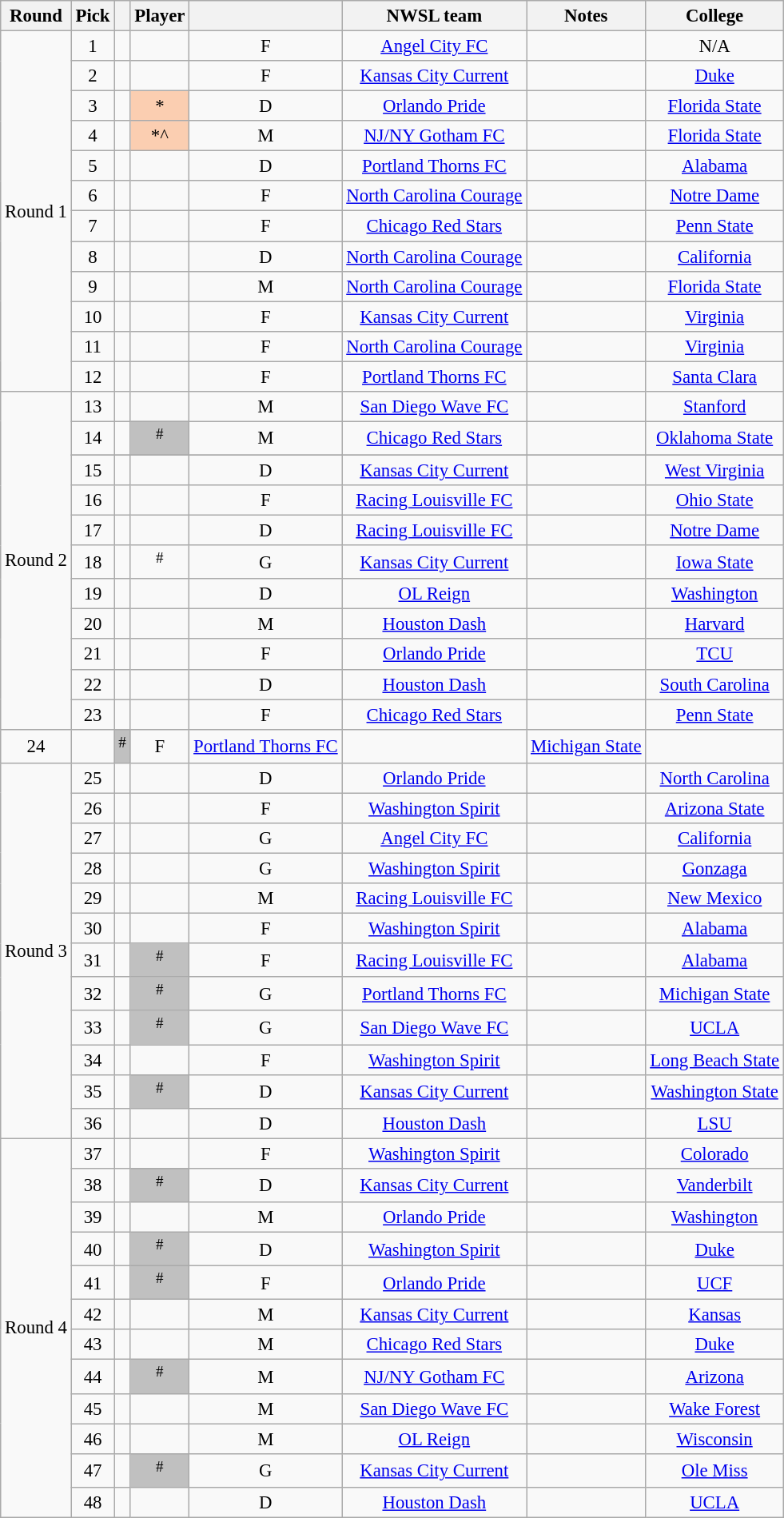<table class="wikitable sortable" style="font-size: 95%;text-align: center;">
<tr>
<th>Round</th>
<th>Pick</th>
<th></th>
<th>Player</th>
<th></th>
<th>NWSL team</th>
<th class="unsortable">Notes</th>
<th>College</th>
</tr>
<tr>
<td rowspan="12">Round 1</td>
<td>1</td>
<td></td>
<td></td>
<td>F</td>
<td><a href='#'>Angel City FC</a></td>
<td></td>
<td>N/A</td>
</tr>
<tr>
<td>2</td>
<td></td>
<td></td>
<td>F</td>
<td><a href='#'>Kansas City Current</a></td>
<td></td>
<td><a href='#'>Duke</a></td>
</tr>
<tr>
<td>3</td>
<td></td>
<td bgcolor="#FBCEB1">  *</td>
<td>D</td>
<td><a href='#'>Orlando Pride</a></td>
<td></td>
<td><a href='#'>Florida State</a></td>
</tr>
<tr>
<td>4</td>
<td></td>
<td bgcolor="#FBCEB1">  *^</td>
<td>M</td>
<td><a href='#'>NJ/NY Gotham FC</a></td>
<td></td>
<td><a href='#'>Florida State</a></td>
</tr>
<tr>
<td>5</td>
<td></td>
<td></td>
<td>D</td>
<td><a href='#'>Portland Thorns FC</a></td>
<td></td>
<td><a href='#'>Alabama</a></td>
</tr>
<tr>
<td>6</td>
<td></td>
<td></td>
<td>F</td>
<td><a href='#'>North Carolina Courage</a></td>
<td></td>
<td><a href='#'>Notre Dame</a></td>
</tr>
<tr>
<td>7</td>
<td></td>
<td></td>
<td>F</td>
<td><a href='#'>Chicago Red Stars</a></td>
<td></td>
<td><a href='#'>Penn State</a></td>
</tr>
<tr>
<td>8</td>
<td></td>
<td></td>
<td>D</td>
<td><a href='#'>North Carolina Courage</a></td>
<td></td>
<td><a href='#'>California</a></td>
</tr>
<tr>
<td>9</td>
<td></td>
<td></td>
<td>M</td>
<td><a href='#'>North Carolina Courage</a></td>
<td></td>
<td><a href='#'>Florida State</a></td>
</tr>
<tr>
<td>10</td>
<td></td>
<td></td>
<td>F</td>
<td><a href='#'>Kansas City Current</a></td>
<td></td>
<td><a href='#'>Virginia</a></td>
</tr>
<tr>
<td>11</td>
<td></td>
<td></td>
<td>F</td>
<td><a href='#'>North Carolina Courage</a></td>
<td></td>
<td><a href='#'>Virginia</a></td>
</tr>
<tr>
<td>12</td>
<td></td>
<td></td>
<td>F</td>
<td><a href='#'>Portland Thorns FC</a></td>
<td></td>
<td><a href='#'>Santa Clara</a></td>
</tr>
<tr>
<td rowspan="12">Round 2</td>
<td>13</td>
<td></td>
<td></td>
<td>M</td>
<td><a href='#'>San Diego Wave FC</a></td>
<td></td>
<td><a href='#'>Stanford</a></td>
</tr>
<tr>
<td>14</td>
<td></td>
<td bgcolor="#C0C0C0"> <sup>#</sup></td>
<td>M</td>
<td><a href='#'>Chicago Red Stars</a></td>
<td></td>
<td><a href='#'>Oklahoma State</a></td>
</tr>
<tr>
</tr>
<tr>
<td>15</td>
<td></td>
<td></td>
<td>D</td>
<td><a href='#'>Kansas City Current</a></td>
<td></td>
<td><a href='#'>West Virginia</a></td>
</tr>
<tr>
<td>16</td>
<td></td>
<td></td>
<td>F</td>
<td><a href='#'>Racing Louisville FC</a></td>
<td></td>
<td><a href='#'>Ohio State</a></td>
</tr>
<tr>
<td>17</td>
<td></td>
<td></td>
<td>D</td>
<td><a href='#'>Racing Louisville FC</a></td>
<td></td>
<td><a href='#'>Notre Dame</a></td>
</tr>
<tr>
<td>18</td>
<td></td>
<td> <sup>#</sup></td>
<td>G</td>
<td><a href='#'>Kansas City Current</a></td>
<td></td>
<td><a href='#'>Iowa State</a></td>
</tr>
<tr>
<td>19</td>
<td></td>
<td></td>
<td>D</td>
<td><a href='#'>OL Reign</a></td>
<td></td>
<td><a href='#'>Washington</a></td>
</tr>
<tr>
<td>20</td>
<td></td>
<td></td>
<td>M</td>
<td><a href='#'>Houston Dash</a></td>
<td></td>
<td><a href='#'>Harvard</a></td>
</tr>
<tr>
<td>21</td>
<td></td>
<td></td>
<td>F</td>
<td><a href='#'>Orlando Pride</a></td>
<td></td>
<td><a href='#'>TCU</a></td>
</tr>
<tr>
<td>22</td>
<td></td>
<td></td>
<td>D</td>
<td><a href='#'>Houston Dash</a></td>
<td></td>
<td><a href='#'>South Carolina</a></td>
</tr>
<tr>
<td>23</td>
<td></td>
<td></td>
<td>F</td>
<td><a href='#'>Chicago Red Stars</a></td>
<td></td>
<td><a href='#'>Penn State</a></td>
</tr>
<tr>
<td>24</td>
<td></td>
<td bgcolor="#C0C0C0"> <sup>#</sup></td>
<td>F</td>
<td><a href='#'>Portland Thorns FC</a></td>
<td></td>
<td><a href='#'>Michigan State</a></td>
</tr>
<tr>
<td rowspan="12">Round 3</td>
<td>25</td>
<td></td>
<td></td>
<td>D</td>
<td><a href='#'>Orlando Pride</a></td>
<td></td>
<td><a href='#'>North Carolina</a></td>
</tr>
<tr>
<td>26</td>
<td></td>
<td></td>
<td>F</td>
<td><a href='#'>Washington Spirit</a></td>
<td></td>
<td><a href='#'>Arizona State</a></td>
</tr>
<tr>
<td>27</td>
<td></td>
<td></td>
<td>G</td>
<td><a href='#'>Angel City FC</a></td>
<td></td>
<td><a href='#'>California</a></td>
</tr>
<tr>
<td>28</td>
<td></td>
<td></td>
<td>G</td>
<td><a href='#'>Washington Spirit</a></td>
<td></td>
<td><a href='#'>Gonzaga</a></td>
</tr>
<tr>
<td>29</td>
<td></td>
<td></td>
<td>M</td>
<td><a href='#'>Racing Louisville FC</a></td>
<td></td>
<td><a href='#'>New Mexico</a></td>
</tr>
<tr>
<td>30</td>
<td></td>
<td></td>
<td>F</td>
<td><a href='#'>Washington Spirit</a></td>
<td></td>
<td><a href='#'>Alabama</a></td>
</tr>
<tr>
<td>31</td>
<td></td>
<td bgcolor="#C0C0C0"> <sup>#</sup></td>
<td>F</td>
<td><a href='#'>Racing Louisville FC</a></td>
<td></td>
<td><a href='#'>Alabama</a></td>
</tr>
<tr>
<td>32</td>
<td></td>
<td bgcolor="#C0C0C0"> <sup>#</sup></td>
<td>G</td>
<td><a href='#'>Portland Thorns FC</a></td>
<td></td>
<td><a href='#'>Michigan State</a></td>
</tr>
<tr>
<td>33</td>
<td></td>
<td bgcolor="#C0C0C0"> <sup>#</sup></td>
<td>G</td>
<td><a href='#'>San Diego Wave FC</a></td>
<td></td>
<td><a href='#'>UCLA</a></td>
</tr>
<tr>
<td>34</td>
<td></td>
<td></td>
<td>F</td>
<td><a href='#'>Washington Spirit</a></td>
<td></td>
<td><a href='#'>Long Beach State</a></td>
</tr>
<tr>
<td>35</td>
<td></td>
<td bgcolor="#C0C0C0"> <sup>#</sup></td>
<td>D</td>
<td><a href='#'>Kansas City Current</a></td>
<td></td>
<td><a href='#'>Washington State</a></td>
</tr>
<tr>
<td>36</td>
<td></td>
<td></td>
<td>D</td>
<td><a href='#'>Houston Dash</a></td>
<td></td>
<td><a href='#'>LSU</a></td>
</tr>
<tr>
<td rowspan="12">Round 4</td>
<td>37</td>
<td></td>
<td></td>
<td>F</td>
<td><a href='#'>Washington Spirit</a></td>
<td></td>
<td><a href='#'>Colorado</a></td>
</tr>
<tr>
<td>38</td>
<td></td>
<td bgcolor="#C0C0C0"> <sup>#</sup></td>
<td>D</td>
<td><a href='#'>Kansas City Current</a></td>
<td></td>
<td><a href='#'>Vanderbilt</a></td>
</tr>
<tr>
<td>39</td>
<td></td>
<td></td>
<td>M</td>
<td><a href='#'>Orlando Pride</a></td>
<td></td>
<td><a href='#'>Washington</a></td>
</tr>
<tr>
<td>40</td>
<td></td>
<td bgcolor="#C0C0C0"> <sup>#</sup></td>
<td>D</td>
<td><a href='#'>Washington Spirit</a></td>
<td></td>
<td><a href='#'>Duke</a></td>
</tr>
<tr>
<td>41</td>
<td></td>
<td bgcolor="#C0C0C0"> <sup>#</sup></td>
<td>F</td>
<td><a href='#'>Orlando Pride</a></td>
<td></td>
<td><a href='#'>UCF</a></td>
</tr>
<tr>
<td>42</td>
<td></td>
<td></td>
<td>M</td>
<td><a href='#'>Kansas City Current</a></td>
<td></td>
<td><a href='#'>Kansas</a></td>
</tr>
<tr>
<td>43</td>
<td></td>
<td></td>
<td>M</td>
<td><a href='#'>Chicago Red Stars</a></td>
<td></td>
<td><a href='#'>Duke</a></td>
</tr>
<tr>
<td>44</td>
<td></td>
<td bgcolor="#C0C0C0"> <sup>#</sup></td>
<td>M</td>
<td><a href='#'>NJ/NY Gotham FC</a></td>
<td></td>
<td><a href='#'>Arizona</a></td>
</tr>
<tr>
<td>45</td>
<td></td>
<td></td>
<td>M</td>
<td><a href='#'>San Diego Wave FC</a></td>
<td></td>
<td><a href='#'>Wake Forest</a></td>
</tr>
<tr>
<td>46</td>
<td></td>
<td></td>
<td>M</td>
<td><a href='#'>OL Reign</a></td>
<td></td>
<td><a href='#'>Wisconsin</a></td>
</tr>
<tr>
<td>47</td>
<td></td>
<td bgcolor="#C0C0C0"> <sup>#</sup></td>
<td>G</td>
<td><a href='#'>Kansas City Current</a></td>
<td></td>
<td><a href='#'>Ole Miss</a></td>
</tr>
<tr>
<td>48</td>
<td></td>
<td></td>
<td>D</td>
<td><a href='#'>Houston Dash</a></td>
<td></td>
<td><a href='#'>UCLA</a></td>
</tr>
</table>
